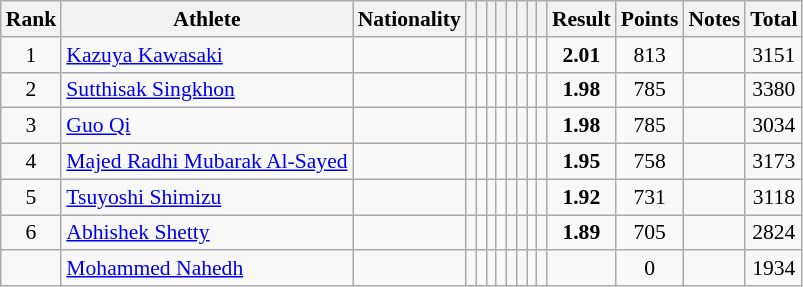<table class="wikitable sortable" style="text-align:center; font-size:90%">
<tr>
<th>Rank</th>
<th>Athlete</th>
<th>Nationality</th>
<th></th>
<th></th>
<th></th>
<th></th>
<th></th>
<th></th>
<th></th>
<th></th>
<th>Result</th>
<th>Points</th>
<th>Notes</th>
<th>Total</th>
</tr>
<tr>
<td>1</td>
<td align="left"><a href='#'>Kazuya Kawasaki</a></td>
<td align=left></td>
<td></td>
<td></td>
<td></td>
<td></td>
<td></td>
<td></td>
<td></td>
<td></td>
<td><strong>2.01</strong></td>
<td>813</td>
<td></td>
<td>3151</td>
</tr>
<tr>
<td>2</td>
<td align="left"><a href='#'>Sutthisak Singkhon</a></td>
<td align=left></td>
<td></td>
<td></td>
<td></td>
<td></td>
<td></td>
<td></td>
<td></td>
<td></td>
<td><strong>1.98</strong></td>
<td>785</td>
<td></td>
<td>3380</td>
</tr>
<tr>
<td>3</td>
<td align="left"><a href='#'>Guo Qi</a></td>
<td align=left></td>
<td></td>
<td></td>
<td></td>
<td></td>
<td></td>
<td></td>
<td></td>
<td></td>
<td><strong>1.98</strong></td>
<td>785</td>
<td></td>
<td>3034</td>
</tr>
<tr>
<td>4</td>
<td align="left"><a href='#'>Majed Radhi Mubarak Al-Sayed</a></td>
<td align=left></td>
<td></td>
<td></td>
<td></td>
<td></td>
<td></td>
<td></td>
<td></td>
<td></td>
<td><strong>1.95</strong></td>
<td>758</td>
<td></td>
<td>3173</td>
</tr>
<tr>
<td>5</td>
<td align="left"><a href='#'>Tsuyoshi Shimizu</a></td>
<td align=left></td>
<td></td>
<td></td>
<td></td>
<td></td>
<td></td>
<td></td>
<td></td>
<td></td>
<td><strong>1.92</strong></td>
<td>731</td>
<td></td>
<td>3118</td>
</tr>
<tr>
<td>6</td>
<td align="left"><a href='#'>Abhishek Shetty</a></td>
<td align=left></td>
<td></td>
<td></td>
<td></td>
<td></td>
<td></td>
<td></td>
<td></td>
<td></td>
<td><strong>1.89</strong></td>
<td>705</td>
<td></td>
<td>2824</td>
</tr>
<tr>
<td></td>
<td align="left"><a href='#'>Mohammed Nahedh</a></td>
<td align=left></td>
<td></td>
<td></td>
<td></td>
<td></td>
<td></td>
<td></td>
<td></td>
<td></td>
<td><strong></strong></td>
<td>0</td>
<td></td>
<td>1934</td>
</tr>
</table>
